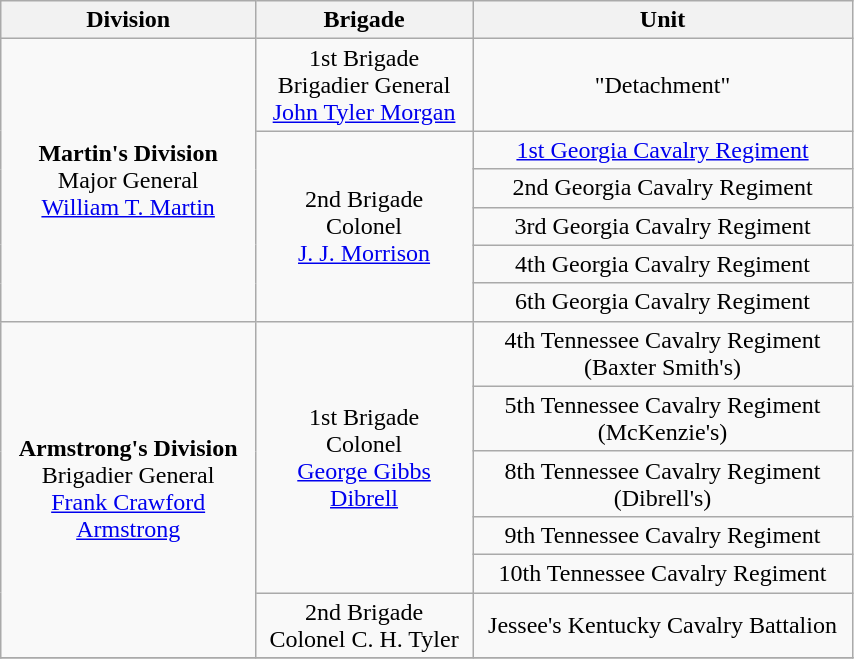<table class="wikitable" style="text-align:center; width:45%;">
<tr>
<th width=12%>Division</th>
<th width=12%>Brigade</th>
<th width=21%>Unit</th>
</tr>
<tr>
<td rowspan=6><strong>Martin's Division</strong><br>Major General<br><a href='#'>William T. Martin</a></td>
<td rowspan=1>1st Brigade<br>Brigadier General<br><a href='#'>John Tyler Morgan</a></td>
<td>"Detachment"</td>
</tr>
<tr>
<td rowspan=5>2nd Brigade<br>Colonel<br><a href='#'>J. J. Morrison</a></td>
<td><a href='#'>1st Georgia Cavalry Regiment</a></td>
</tr>
<tr>
<td>2nd Georgia Cavalry Regiment</td>
</tr>
<tr>
<td>3rd Georgia Cavalry Regiment</td>
</tr>
<tr>
<td>4th Georgia Cavalry Regiment</td>
</tr>
<tr>
<td>6th Georgia Cavalry Regiment</td>
</tr>
<tr>
<td rowspan=6><strong>Armstrong's Division</strong><br>Brigadier General<br><a href='#'>Frank Crawford Armstrong</a></td>
<td rowspan=5>1st Brigade<br>Colonel<br><a href='#'>George Gibbs Dibrell</a></td>
<td>4th Tennessee Cavalry Regiment (Baxter Smith's)</td>
</tr>
<tr>
<td>5th Tennessee Cavalry Regiment (McKenzie's)</td>
</tr>
<tr>
<td>8th Tennessee Cavalry Regiment (Dibrell's)</td>
</tr>
<tr>
<td>9th Tennessee Cavalry Regiment</td>
</tr>
<tr>
<td>10th Tennessee Cavalry Regiment</td>
</tr>
<tr>
<td rowspan=1>2nd Brigade<br>Colonel C. H. Tyler</td>
<td>Jessee's Kentucky Cavalry Battalion</td>
</tr>
<tr>
</tr>
</table>
